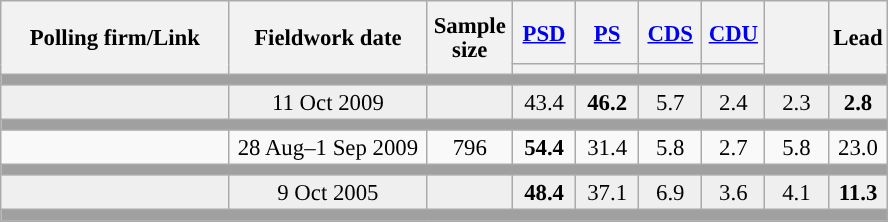<table class="wikitable collapsible sortable" style="text-align:center; font-size:95%; line-height:16px;">
<tr style="height:42px;">
<th style="width:145px;" rowspan="2">Polling firm/Link</th>
<th style="width:125px;" rowspan="2">Fieldwork date</th>
<th class="unsortable" style="width:50px;" rowspan="2">Sample size</th>
<th class="unsortable" style="width:35px;"><a href='#'>PSD</a></th>
<th class="unsortable" style="width:35px;"><a href='#'>PS</a></th>
<th class="unsortable" style="width:35px;"><a href='#'>CDS</a></th>
<th class="unsortable" style="width:35px;"><a href='#'>CDU</a></th>
<th class="unsortable" style="width:35px;" rowspan="2"></th>
<th class="unsortable" style="width:30px;" rowspan="2">Lead</th>
</tr>
<tr>
<th class="unsortable" style="color:inherit;background:"></th>
<th class="unsortable" style="color:inherit;background:"></th>
<th class="unsortable" style="color:inherit;background:"></th>
<th class="unsortable" style="color:inherit;background:"></th>
</tr>
<tr>
<td colspan="13" style="background:#A0A0A0"></td>
</tr>
<tr style="background:#EFEFEF;">
<td><strong></strong></td>
<td data-sort-value="2019-10-06">11 Oct 2009</td>
<td></td>
<td>43.4<br></td>
<td><strong>46.2</strong><br></td>
<td>5.7<br></td>
<td>2.4<br></td>
<td>2.3</td>
<td style="background:"><strong>2.8</strong></td>
</tr>
<tr>
<td colspan="13" style="background:#A0A0A0"></td>
</tr>
<tr>
<td align="center"></td>
<td align="center">28 Aug–1 Sep 2009</td>
<td>796</td>
<td align="center" ><strong>54.4</strong></td>
<td align="center">31.4</td>
<td align="center">5.8</td>
<td align="center">2.7</td>
<td align="center">5.8</td>
<td style="background:">23.0</td>
</tr>
<tr>
<td colspan="13" style="background:#A0A0A0"></td>
</tr>
<tr style="background:#EFEFEF;">
<td><strong></strong></td>
<td data-sort-value="2019-10-06">9 Oct 2005</td>
<td></td>
<td><strong>48.4</strong><br></td>
<td>37.1<br></td>
<td>6.9<br></td>
<td>3.6<br></td>
<td>4.1<br></td>
<td style="background:"><strong>11.3</strong></td>
</tr>
<tr>
<td colspan="13" style="background:#A0A0A0"></td>
</tr>
<tr>
</tr>
</table>
